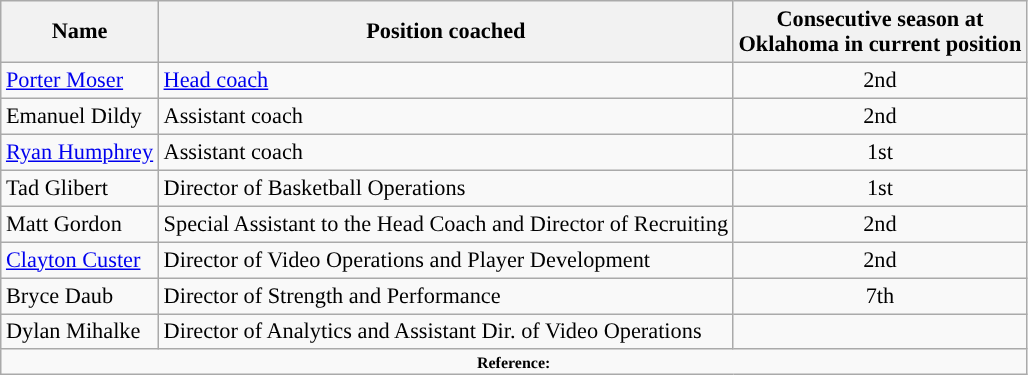<table class="wikitable" style="font-size:93%;">
<tr>
<th>Name</th>
<th>Position coached</th>
<th>Consecutive season at<br>Oklahoma in current position</th>
</tr>
<tr>
<td><a href='#'>Porter Moser</a></td>
<td><a href='#'>Head coach</a></td>
<td align=center>2nd</td>
</tr>
<tr>
<td>Emanuel Dildy</td>
<td>Assistant coach</td>
<td align=center>2nd</td>
</tr>
<tr>
<td><a href='#'>Ryan Humphrey</a></td>
<td>Assistant coach</td>
<td align=center>1st</td>
</tr>
<tr>
<td>Tad Glibert</td>
<td>Director of Basketball Operations</td>
<td align=center>1st</td>
</tr>
<tr>
<td>Matt Gordon</td>
<td>Special Assistant to the Head Coach and Director of Recruiting</td>
<td align=center>2nd</td>
</tr>
<tr>
<td><a href='#'>Clayton Custer</a></td>
<td>Director of Video Operations and Player Development</td>
<td align=center>2nd</td>
</tr>
<tr>
<td>Bryce Daub</td>
<td>Director of Strength and Performance</td>
<td align=center>7th</td>
</tr>
<tr>
<td>Dylan Mihalke</td>
<td>Director of Analytics and Assistant Dir. of Video Operations</td>
<td align=center></td>
</tr>
<tr>
<td colspan="4" style="font-size:8pt; text-align:center;"><strong>Reference:</strong></td>
</tr>
</table>
